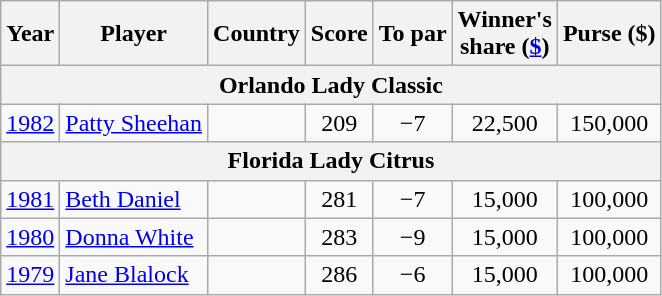<table class=wikitable style="text-align:center">
<tr>
<th>Year</th>
<th>Player</th>
<th>Country</th>
<th>Score</th>
<th>To par</th>
<th>Winner's<br>share (<a href='#'>$</a>)</th>
<th>Purse ($)</th>
</tr>
<tr>
<th colspan=7>Orlando Lady Classic</th>
</tr>
<tr>
<td><a href='#'>1982</a></td>
<td align=left><a href='#'>Patty Sheehan</a></td>
<td align=left></td>
<td>209</td>
<td>−7</td>
<td>22,500</td>
<td>150,000</td>
</tr>
<tr>
<th colspan=7>Florida Lady Citrus</th>
</tr>
<tr>
<td><a href='#'>1981</a></td>
<td align=left><a href='#'>Beth Daniel</a></td>
<td align=left></td>
<td>281</td>
<td>−7</td>
<td>15,000</td>
<td>100,000</td>
</tr>
<tr>
<td><a href='#'>1980</a></td>
<td align=left><a href='#'>Donna White</a></td>
<td align=left></td>
<td>283</td>
<td>−9</td>
<td>15,000</td>
<td>100,000</td>
</tr>
<tr>
<td><a href='#'>1979</a></td>
<td align=left><a href='#'>Jane Blalock</a></td>
<td align=left></td>
<td>286</td>
<td>−6</td>
<td>15,000</td>
<td>100,000</td>
</tr>
</table>
